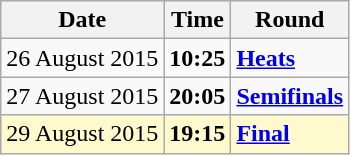<table class="wikitable">
<tr>
<th>Date</th>
<th>Time</th>
<th>Round</th>
</tr>
<tr>
<td>26 August 2015</td>
<td><strong>10:25</strong></td>
<td><strong><a href='#'>Heats</a></strong></td>
</tr>
<tr>
<td>27 August 2015</td>
<td><strong>20:05</strong></td>
<td><strong><a href='#'>Semifinals</a></strong></td>
</tr>
<tr style=background:lemonchiffon>
<td>29 August 2015</td>
<td><strong>19:15</strong></td>
<td><strong><a href='#'>Final</a></strong></td>
</tr>
</table>
